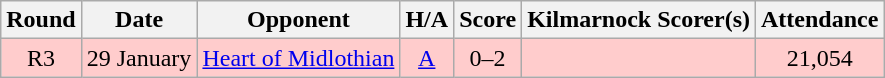<table class="wikitable" style="text-align:center">
<tr>
<th>Round</th>
<th>Date</th>
<th>Opponent</th>
<th>H/A</th>
<th>Score</th>
<th>Kilmarnock Scorer(s)</th>
<th>Attendance</th>
</tr>
<tr bgcolor=#FFCCCC>
<td>R3</td>
<td align=left>29 January</td>
<td align=left><a href='#'>Heart of Midlothian</a></td>
<td><a href='#'>A</a></td>
<td>0–2</td>
<td align=left></td>
<td>21,054</td>
</tr>
</table>
